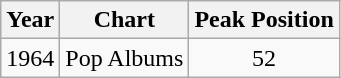<table class="wikitable">
<tr>
<th>Year</th>
<th>Chart</th>
<th>Peak Position</th>
</tr>
<tr>
<td>1964</td>
<td>Pop Albums</td>
<td align="center">52</td>
</tr>
</table>
